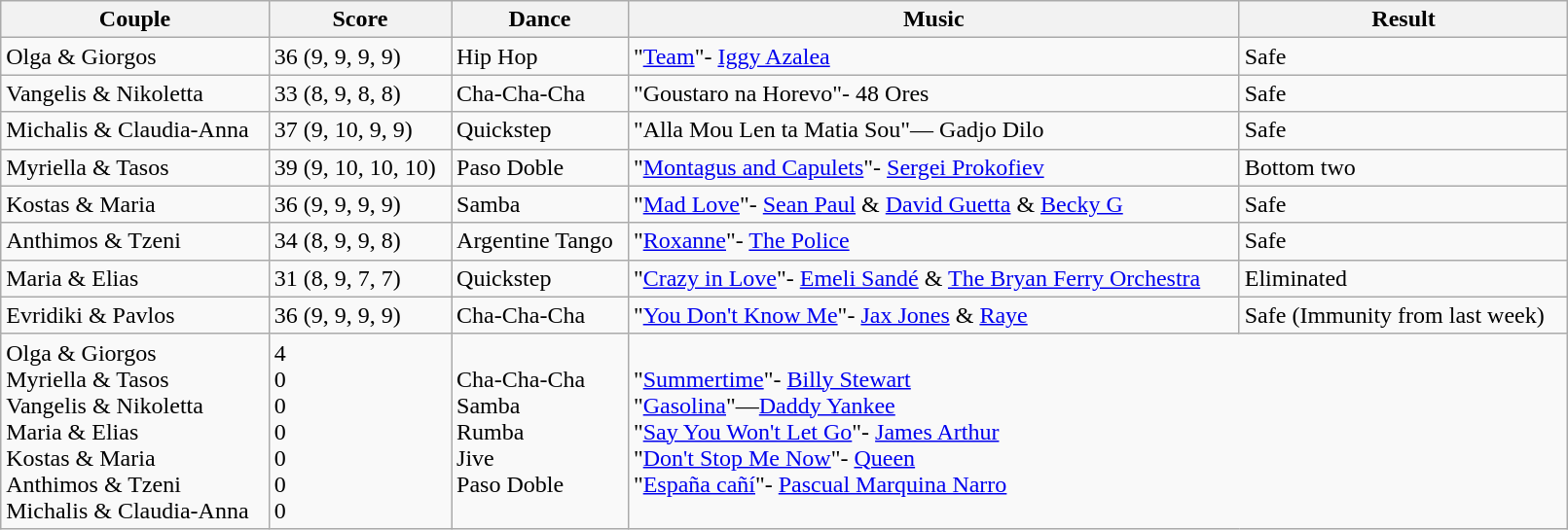<table class="wikitable sortable" style="width:85%;">
<tr>
<th>Couple</th>
<th>Score</th>
<th>Dance</th>
<th>Music</th>
<th>Result</th>
</tr>
<tr>
<td>Olga & Giorgos</td>
<td>36 (9, 9, 9, 9)</td>
<td>Hip Hop</td>
<td>"<a href='#'>Team</a>"- <a href='#'>Iggy Azalea</a></td>
<td>Safe</td>
</tr>
<tr>
<td>Vangelis & Nikoletta</td>
<td>33 (8, 9, 8, 8)</td>
<td>Cha-Cha-Cha</td>
<td>"Goustaro na Horevo"- 48 Ores</td>
<td>Safe</td>
</tr>
<tr>
<td>Michalis & Claudia-Anna</td>
<td>37 (9, 10, 9, 9)</td>
<td>Quickstep</td>
<td>"Alla Mou Len ta Matia Sou"— Gadjo Dilo</td>
<td>Safe</td>
</tr>
<tr>
<td>Myriella & Tasos</td>
<td>39 (9, 10, 10, 10)</td>
<td>Paso Doble</td>
<td>"<a href='#'>Montagus and Capulets</a>"- <a href='#'>Sergei Prokofiev</a></td>
<td>Bottom two</td>
</tr>
<tr>
<td>Kostas & Maria</td>
<td>36 (9, 9, 9, 9)</td>
<td>Samba</td>
<td>"<a href='#'>Mad Love</a>"- <a href='#'>Sean Paul</a> & <a href='#'>David Guetta</a> & <a href='#'>Becky G</a></td>
<td>Safe</td>
</tr>
<tr>
<td>Anthimos & Tzeni</td>
<td>34 (8, 9, 9, 8)</td>
<td>Argentine Tango</td>
<td>"<a href='#'>Roxanne</a>"- <a href='#'>The Police</a></td>
<td>Safe</td>
</tr>
<tr>
<td>Maria & Elias</td>
<td>31 (8, 9, 7, 7)</td>
<td>Quickstep</td>
<td>"<a href='#'>Crazy in Love</a>"- <a href='#'>Emeli Sandé</a> & <a href='#'>The Bryan Ferry Orchestra</a></td>
<td>Eliminated</td>
</tr>
<tr>
<td>Evridiki & Pavlos</td>
<td>36 (9, 9, 9, 9)</td>
<td>Cha-Cha-Cha</td>
<td>"<a href='#'>You Don't Know Me</a>"- <a href='#'>Jax Jones</a> & <a href='#'>Raye</a></td>
<td>Safe (Immunity from last week)</td>
</tr>
<tr>
<td>Olga & Giorgos<br>Myriella & Tasos<br>Vangelis & Nikoletta<br>Maria & Elias<br>Kostas & Maria<br>Anthimos & Tzeni<br>Michalis & Claudia-Anna</td>
<td>4<br>0<br>0<br>0<br>0<br>0<br>0</td>
<td>Cha-Cha-Cha<br>Samba<br>Rumba<br>Jive<br>Paso Doble</td>
<td colspan="2">"<a href='#'>Summertime</a>"- <a href='#'>Billy Stewart</a><br>"<a href='#'>Gasolina</a>"—<a href='#'>Daddy Yankee</a><br>"<a href='#'>Say You Won't Let Go</a>"- <a href='#'>James Arthur</a><br>"<a href='#'>Don't Stop Me Now</a>"- <a href='#'>Queen</a><br>"<a href='#'>España cañí</a>"- <a href='#'>Pascual Marquina Narro</a></td>
</tr>
</table>
